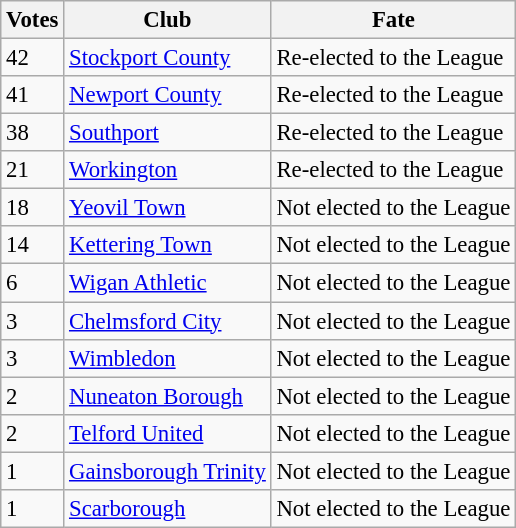<table class="wikitable" style="font-size:95%;">
<tr>
<th>Votes</th>
<th>Club</th>
<th>Fate</th>
</tr>
<tr>
<td>42</td>
<td><a href='#'>Stockport County</a></td>
<td>Re-elected to the League</td>
</tr>
<tr>
<td>41</td>
<td><a href='#'>Newport County</a></td>
<td>Re-elected to the League</td>
</tr>
<tr>
<td>38</td>
<td><a href='#'>Southport</a></td>
<td>Re-elected to the League</td>
</tr>
<tr>
<td>21</td>
<td><a href='#'>Workington</a></td>
<td>Re-elected to the League</td>
</tr>
<tr>
<td>18</td>
<td><a href='#'>Yeovil Town</a></td>
<td>Not elected to the League</td>
</tr>
<tr>
<td>14</td>
<td><a href='#'>Kettering Town</a></td>
<td>Not elected to the League</td>
</tr>
<tr>
<td>6</td>
<td><a href='#'>Wigan Athletic</a></td>
<td>Not elected to the League</td>
</tr>
<tr>
<td>3</td>
<td><a href='#'>Chelmsford City</a></td>
<td>Not elected to the League</td>
</tr>
<tr>
<td>3</td>
<td><a href='#'>Wimbledon</a></td>
<td>Not elected to the League</td>
</tr>
<tr>
<td>2</td>
<td><a href='#'>Nuneaton Borough</a></td>
<td>Not elected to the League</td>
</tr>
<tr>
<td>2</td>
<td><a href='#'>Telford United</a></td>
<td>Not elected to the League</td>
</tr>
<tr>
<td>1</td>
<td><a href='#'>Gainsborough Trinity</a></td>
<td>Not elected to the League</td>
</tr>
<tr>
<td>1</td>
<td><a href='#'>Scarborough</a></td>
<td>Not elected to the League</td>
</tr>
</table>
